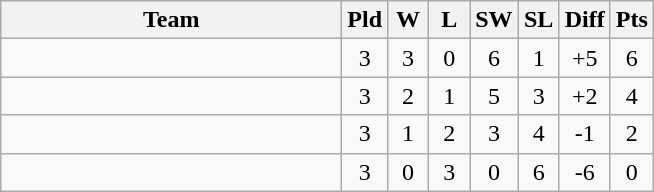<table class=wikitable style="text-align:center">
<tr>
<th width=220>Team</th>
<th width=20>Pld</th>
<th width=20>W</th>
<th width=20>L</th>
<th width=20>SW</th>
<th width=20>SL</th>
<th width=20>Diff</th>
<th width=20>Pts</th>
</tr>
<tr>
<td align=left></td>
<td>3</td>
<td>3</td>
<td>0</td>
<td>6</td>
<td>1</td>
<td>+5</td>
<td>6</td>
</tr>
<tr>
<td align=left></td>
<td>3</td>
<td>2</td>
<td>1</td>
<td>5</td>
<td>3</td>
<td>+2</td>
<td>4</td>
</tr>
<tr>
<td align=left></td>
<td>3</td>
<td>1</td>
<td>2</td>
<td>3</td>
<td>4</td>
<td>-1</td>
<td>2</td>
</tr>
<tr>
<td align=left></td>
<td>3</td>
<td>0</td>
<td>3</td>
<td>0</td>
<td>6</td>
<td>-6</td>
<td>0</td>
</tr>
</table>
